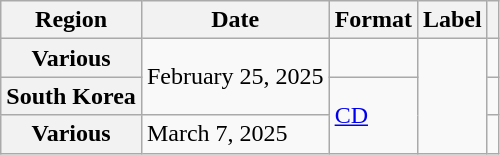<table class="wikitable plainrowheaders">
<tr>
<th scope="col">Region</th>
<th scope="col">Date</th>
<th scope="col">Format</th>
<th scope="col">Label</th>
<th scope="col"></th>
</tr>
<tr>
<th scope="row">Various</th>
<td rowspan="2">February 25, 2025</td>
<td></td>
<td rowspan="3"></td>
<td style="text-align:center"></td>
</tr>
<tr>
<th scope="row">South Korea</th>
<td rowspan="2"><a href='#'>CD</a></td>
<td style="text-align:center"></td>
</tr>
<tr>
<th scope="row">Various</th>
<td>March 7, 2025</td>
<td style="text-align:center"></td>
</tr>
</table>
